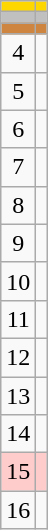<table class="wikitable">
<tr style="background:gold;">
<td align=center></td>
<td></td>
</tr>
<tr style="background:silver;">
<td align=center></td>
<td></td>
</tr>
<tr style="background:peru;">
<td align=center></td>
<td></td>
</tr>
<tr>
<td align=center>4</td>
<td></td>
</tr>
<tr>
<td align=center>5</td>
<td></td>
</tr>
<tr>
<td align=center>6</td>
<td></td>
</tr>
<tr>
<td align=center>7</td>
<td></td>
</tr>
<tr>
<td align=center>8</td>
<td></td>
</tr>
<tr>
<td align=center>9</td>
<td></td>
</tr>
<tr>
<td align=center>10</td>
<td></td>
</tr>
<tr>
<td align=center>11</td>
<td></td>
</tr>
<tr>
<td align=center>12</td>
<td></td>
</tr>
<tr>
<td align=center>13</td>
<td></td>
</tr>
<tr>
<td align=center>14</td>
<td></td>
</tr>
<tr style="background:#fcc;">
<td align=center>15</td>
<td></td>
</tr>
<tr>
<td align=center>16</td>
<td></td>
</tr>
</table>
